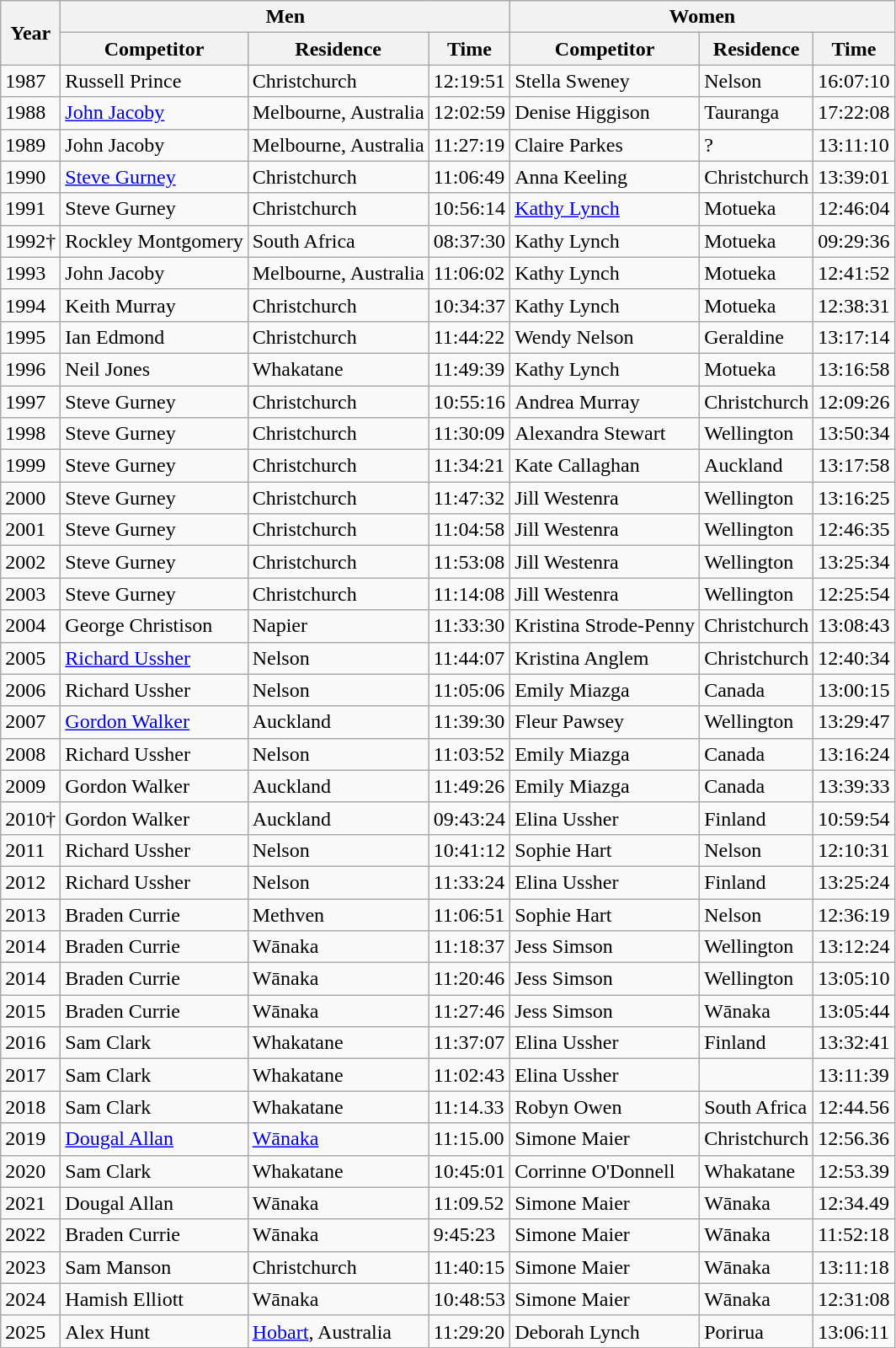<table class="wikitable">
<tr>
<th rowspan=2>Year</th>
<th colspan=3>Men</th>
<th colspan=3>Women</th>
</tr>
<tr>
<th>Competitor</th>
<th>Residence</th>
<th>Time</th>
<th>Competitor</th>
<th>Residence</th>
<th>Time</th>
</tr>
<tr>
<td>1987</td>
<td>Russell Prince</td>
<td>Christchurch</td>
<td>12:19:51</td>
<td>Stella Sweney</td>
<td>Nelson</td>
<td>16:07:10</td>
</tr>
<tr>
<td>1988</td>
<td><a href='#'>John Jacoby</a></td>
<td>Melbourne, Australia</td>
<td>12:02:59</td>
<td>Denise Higgison</td>
<td>Tauranga</td>
<td>17:22:08</td>
</tr>
<tr>
<td>1989</td>
<td>John Jacoby</td>
<td>Melbourne, Australia</td>
<td>11:27:19</td>
<td>Claire Parkes</td>
<td>?</td>
<td>13:11:10</td>
</tr>
<tr>
<td>1990</td>
<td><a href='#'>Steve Gurney</a></td>
<td>Christchurch</td>
<td>11:06:49</td>
<td>Anna Keeling</td>
<td>Christchurch</td>
<td>13:39:01</td>
</tr>
<tr>
<td>1991</td>
<td>Steve Gurney</td>
<td>Christchurch</td>
<td>10:56:14</td>
<td><a href='#'>Kathy Lynch</a></td>
<td>Motueka</td>
<td>12:46:04</td>
</tr>
<tr>
<td>1992†</td>
<td>Rockley Montgomery</td>
<td>South Africa</td>
<td>08:37:30</td>
<td>Kathy Lynch</td>
<td>Motueka</td>
<td>09:29:36</td>
</tr>
<tr>
<td>1993</td>
<td>John Jacoby</td>
<td>Melbourne, Australia</td>
<td>11:06:02</td>
<td>Kathy Lynch</td>
<td>Motueka</td>
<td>12:41:52</td>
</tr>
<tr>
<td>1994</td>
<td>Keith Murray</td>
<td>Christchurch</td>
<td>10:34:37</td>
<td>Kathy Lynch</td>
<td>Motueka</td>
<td>12:38:31</td>
</tr>
<tr>
<td>1995</td>
<td>Ian Edmond</td>
<td>Christchurch</td>
<td>11:44:22</td>
<td>Wendy Nelson</td>
<td>Geraldine</td>
<td>13:17:14</td>
</tr>
<tr>
<td>1996</td>
<td>Neil Jones</td>
<td>Whakatane</td>
<td>11:49:39</td>
<td>Kathy Lynch</td>
<td>Motueka</td>
<td>13:16:58</td>
</tr>
<tr>
<td>1997</td>
<td>Steve Gurney</td>
<td>Christchurch</td>
<td>10:55:16</td>
<td>Andrea Murray</td>
<td>Christchurch</td>
<td>12:09:26</td>
</tr>
<tr>
<td>1998</td>
<td>Steve Gurney</td>
<td>Christchurch</td>
<td>11:30:09</td>
<td>Alexandra Stewart</td>
<td>Wellington</td>
<td>13:50:34</td>
</tr>
<tr>
<td>1999</td>
<td>Steve Gurney</td>
<td>Christchurch</td>
<td>11:34:21</td>
<td>Kate Callaghan</td>
<td>Auckland</td>
<td>13:17:58</td>
</tr>
<tr>
<td>2000</td>
<td>Steve Gurney</td>
<td>Christchurch</td>
<td>11:47:32</td>
<td>Jill Westenra</td>
<td>Wellington</td>
<td>13:16:25</td>
</tr>
<tr>
<td>2001</td>
<td>Steve Gurney</td>
<td>Christchurch</td>
<td>11:04:58</td>
<td>Jill Westenra</td>
<td>Wellington</td>
<td>12:46:35</td>
</tr>
<tr>
<td>2002</td>
<td>Steve Gurney</td>
<td>Christchurch</td>
<td>11:53:08</td>
<td>Jill Westenra</td>
<td>Wellington</td>
<td>13:25:34</td>
</tr>
<tr>
<td>2003</td>
<td>Steve Gurney</td>
<td>Christchurch</td>
<td>11:14:08</td>
<td>Jill Westenra</td>
<td>Wellington</td>
<td>12:25:54</td>
</tr>
<tr>
<td>2004</td>
<td>George Christison</td>
<td>Napier</td>
<td>11:33:30</td>
<td>Kristina Strode-Penny</td>
<td>Christchurch</td>
<td>13:08:43</td>
</tr>
<tr>
<td>2005</td>
<td><a href='#'>Richard Ussher</a></td>
<td>Nelson</td>
<td>11:44:07</td>
<td>Kristina Anglem</td>
<td>Christchurch</td>
<td>12:40:34</td>
</tr>
<tr>
<td>2006</td>
<td>Richard Ussher</td>
<td>Nelson</td>
<td>11:05:06</td>
<td>Emily Miazga</td>
<td>Canada</td>
<td>13:00:15</td>
</tr>
<tr>
<td>2007</td>
<td><a href='#'>Gordon Walker</a></td>
<td>Auckland</td>
<td>11:39:30</td>
<td>Fleur Pawsey</td>
<td>Wellington</td>
<td>13:29:47</td>
</tr>
<tr>
<td>2008</td>
<td>Richard Ussher</td>
<td>Nelson</td>
<td>11:03:52</td>
<td>Emily Miazga</td>
<td>Canada</td>
<td>13:16:24</td>
</tr>
<tr>
<td>2009</td>
<td>Gordon Walker</td>
<td>Auckland</td>
<td>11:49:26</td>
<td>Emily Miazga</td>
<td>Canada</td>
<td>13:39:33</td>
</tr>
<tr>
<td>2010†</td>
<td>Gordon Walker</td>
<td>Auckland</td>
<td>09:43:24</td>
<td>Elina Ussher</td>
<td>Finland</td>
<td>10:59:54</td>
</tr>
<tr>
<td>2011</td>
<td>Richard Ussher</td>
<td>Nelson</td>
<td>10:41:12</td>
<td>Sophie Hart</td>
<td>Nelson</td>
<td>12:10:31</td>
</tr>
<tr>
<td>2012</td>
<td>Richard Ussher</td>
<td>Nelson</td>
<td>11:33:24</td>
<td>Elina Ussher</td>
<td>Finland</td>
<td>13:25:24</td>
</tr>
<tr>
<td>2013</td>
<td>Braden Currie</td>
<td>Methven</td>
<td>11:06:51</td>
<td>Sophie Hart</td>
<td>Nelson</td>
<td>12:36:19</td>
</tr>
<tr>
<td>2014</td>
<td>Braden Currie</td>
<td>Wānaka</td>
<td>11:18:37</td>
<td>Jess Simson</td>
<td>Wellington</td>
<td>13:12:24</td>
</tr>
<tr>
<td>2014</td>
<td>Braden Currie</td>
<td>Wānaka</td>
<td>11:20:46</td>
<td>Jess Simson</td>
<td>Wellington</td>
<td>13:05:10</td>
</tr>
<tr>
<td>2015</td>
<td>Braden Currie</td>
<td>Wānaka</td>
<td>11:27:46</td>
<td>Jess Simson</td>
<td>Wānaka</td>
<td>13:05:44</td>
</tr>
<tr>
<td>2016</td>
<td>Sam Clark</td>
<td>Whakatane</td>
<td>11:37:07</td>
<td>Elina Ussher</td>
<td>Finland</td>
<td>13:32:41</td>
</tr>
<tr>
<td>2017</td>
<td>Sam Clark</td>
<td>Whakatane</td>
<td>11:02:43</td>
<td>Elina Ussher</td>
<td></td>
<td>13:11:39</td>
</tr>
<tr>
<td>2018</td>
<td>Sam Clark</td>
<td>Whakatane</td>
<td>11:14.33</td>
<td>Robyn Owen</td>
<td>South Africa</td>
<td>12:44.56</td>
</tr>
<tr>
<td>2019</td>
<td><a href='#'>Dougal Allan</a></td>
<td><a href='#'>Wānaka</a></td>
<td>11:15.00</td>
<td>Simone Maier</td>
<td>Christchurch</td>
<td>12:56.36</td>
</tr>
<tr>
<td>2020</td>
<td>Sam Clark</td>
<td>Whakatane</td>
<td>10:45:01</td>
<td>Corrinne O'Donnell</td>
<td>Whakatane</td>
<td>12:53.39</td>
</tr>
<tr>
<td>2021</td>
<td>Dougal Allan</td>
<td>Wānaka</td>
<td>11:09.52</td>
<td>Simone Maier</td>
<td>Wānaka</td>
<td>12:34.49</td>
</tr>
<tr>
<td>2022</td>
<td>Braden Currie</td>
<td>Wānaka</td>
<td>9:45:23</td>
<td>Simone Maier</td>
<td>Wānaka</td>
<td>11:52:18</td>
</tr>
<tr>
<td>2023</td>
<td>Sam Manson</td>
<td>Christchurch</td>
<td>11:40:15</td>
<td>Simone Maier</td>
<td>Wānaka</td>
<td>13:11:18</td>
</tr>
<tr>
<td>2024</td>
<td>Hamish Elliott</td>
<td>Wānaka</td>
<td>10:48:53</td>
<td>Simone Maier</td>
<td>Wānaka</td>
<td>12:31:08</td>
</tr>
<tr>
<td>2025</td>
<td>Alex Hunt</td>
<td><a href='#'>Hobart</a>, Australia</td>
<td>11:29:20</td>
<td>Deborah Lynch</td>
<td>Porirua</td>
<td>13:06:11</td>
</tr>
<tr>
</tr>
</table>
